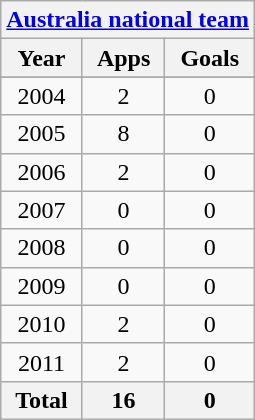<table class="wikitable" style="text-align:center">
<tr>
<th colspan=3><a href='#'>Australia national team</a></th>
</tr>
<tr>
<th>Year</th>
<th>Apps</th>
<th>Goals</th>
</tr>
<tr>
</tr>
<tr>
<td>2004</td>
<td>2</td>
<td>0</td>
</tr>
<tr>
<td>2005</td>
<td>8</td>
<td>0</td>
</tr>
<tr>
<td>2006</td>
<td>2</td>
<td>0</td>
</tr>
<tr>
<td>2007</td>
<td>0</td>
<td>0</td>
</tr>
<tr>
<td>2008</td>
<td>0</td>
<td>0</td>
</tr>
<tr>
<td>2009</td>
<td>0</td>
<td>0</td>
</tr>
<tr>
<td>2010</td>
<td>2</td>
<td>0</td>
</tr>
<tr>
<td>2011</td>
<td>2</td>
<td>0</td>
</tr>
<tr>
<th>Total</th>
<th>16</th>
<th>0</th>
</tr>
</table>
